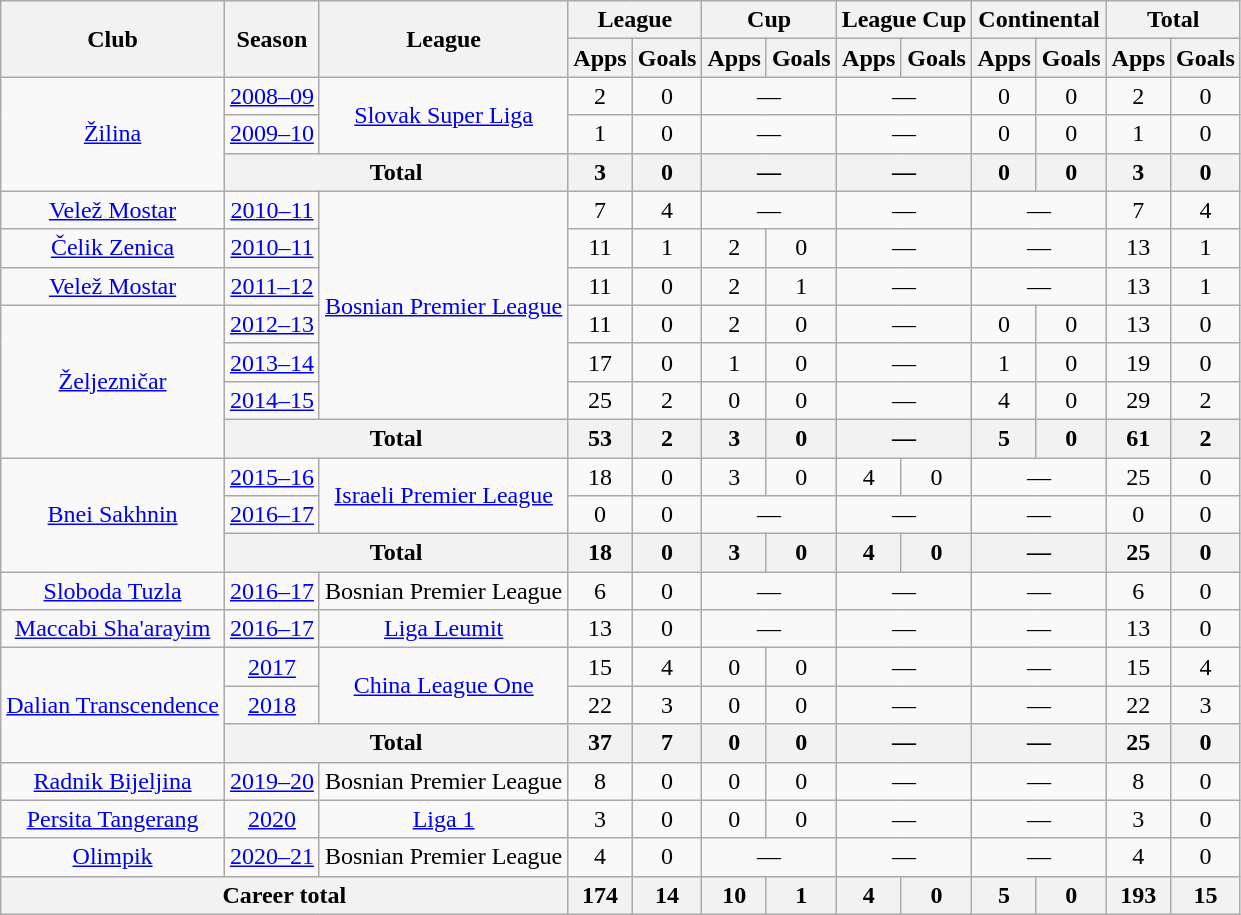<table class="wikitable" style="text-align:center">
<tr>
<th rowspan="2">Club</th>
<th rowspan="2">Season</th>
<th rowspan="2">League</th>
<th colspan="2">League</th>
<th colspan="2">Cup</th>
<th colspan="2">League Cup</th>
<th colspan="2">Continental</th>
<th colspan="2">Total</th>
</tr>
<tr>
<th>Apps</th>
<th>Goals</th>
<th>Apps</th>
<th>Goals</th>
<th>Apps</th>
<th>Goals</th>
<th>Apps</th>
<th>Goals</th>
<th>Apps</th>
<th>Goals</th>
</tr>
<tr>
<td rowspan=3><a href='#'>Žilina</a></td>
<td><a href='#'>2008–09</a></td>
<td rowspan=2><a href='#'>Slovak Super Liga</a></td>
<td>2</td>
<td>0</td>
<td colspan="2">—</td>
<td colspan="2">—</td>
<td>0</td>
<td>0</td>
<td>2</td>
<td>0</td>
</tr>
<tr>
<td><a href='#'>2009–10</a></td>
<td>1</td>
<td>0</td>
<td colspan="2">—</td>
<td colspan="2">—</td>
<td>0</td>
<td>0</td>
<td>1</td>
<td>0</td>
</tr>
<tr>
<th colspan=2>Total</th>
<th>3</th>
<th>0</th>
<th colspan="2">—</th>
<th colspan="2">—</th>
<th>0</th>
<th>0</th>
<th>3</th>
<th>0</th>
</tr>
<tr>
<td><a href='#'>Velež Mostar</a></td>
<td><a href='#'>2010–11</a></td>
<td rowspan="6"><a href='#'>Bosnian Premier League</a></td>
<td>7</td>
<td>4</td>
<td colspan="2">—</td>
<td colspan="2">—</td>
<td colspan="2">—</td>
<td>7</td>
<td>4</td>
</tr>
<tr>
<td><a href='#'>Čelik Zenica</a></td>
<td><a href='#'>2010–11</a></td>
<td>11</td>
<td>1</td>
<td>2</td>
<td>0</td>
<td colspan="2">—</td>
<td colspan="2">—</td>
<td>13</td>
<td>1</td>
</tr>
<tr>
<td><a href='#'>Velež Mostar</a></td>
<td><a href='#'>2011–12</a></td>
<td>11</td>
<td>0</td>
<td>2</td>
<td>1</td>
<td colspan="2">—</td>
<td colspan="2">—</td>
<td>13</td>
<td>1</td>
</tr>
<tr>
<td rowspan="4"><a href='#'>Željezničar</a></td>
<td><a href='#'>2012–13</a></td>
<td>11</td>
<td>0</td>
<td>2</td>
<td>0</td>
<td colspan="2">—</td>
<td>0</td>
<td>0</td>
<td>13</td>
<td>0</td>
</tr>
<tr>
<td><a href='#'>2013–14</a></td>
<td>17</td>
<td>0</td>
<td>1</td>
<td>0</td>
<td colspan="2">—</td>
<td>1</td>
<td>0</td>
<td>19</td>
<td>0</td>
</tr>
<tr>
<td><a href='#'>2014–15</a></td>
<td>25</td>
<td>2</td>
<td>0</td>
<td>0</td>
<td colspan="2">—</td>
<td>4</td>
<td>0</td>
<td>29</td>
<td>2</td>
</tr>
<tr>
<th colspan=2>Total</th>
<th>53</th>
<th>2</th>
<th>3</th>
<th>0</th>
<th colspan="2">—</th>
<th>5</th>
<th>0</th>
<th>61</th>
<th>2</th>
</tr>
<tr>
<td rowspan="3"><a href='#'>Bnei Sakhnin</a></td>
<td><a href='#'>2015–16</a></td>
<td rowspan="2"><a href='#'>Israeli Premier League</a></td>
<td>18</td>
<td>0</td>
<td>3</td>
<td>0</td>
<td>4</td>
<td>0</td>
<td colspan="2">—</td>
<td>25</td>
<td>0</td>
</tr>
<tr>
<td><a href='#'>2016–17</a></td>
<td>0</td>
<td>0</td>
<td colspan="2">—</td>
<td colspan="2">—</td>
<td colspan="2">—</td>
<td>0</td>
<td>0</td>
</tr>
<tr>
<th colspan=2>Total</th>
<th>18</th>
<th>0</th>
<th>3</th>
<th>0</th>
<th>4</th>
<th>0</th>
<th colspan="2">—</th>
<th>25</th>
<th>0</th>
</tr>
<tr>
<td><a href='#'>Sloboda Tuzla</a></td>
<td><a href='#'>2016–17</a></td>
<td>Bosnian Premier League</td>
<td>6</td>
<td>0</td>
<td colspan="2">—</td>
<td colspan="2">—</td>
<td colspan="2">—</td>
<td>6</td>
<td>0</td>
</tr>
<tr>
<td><a href='#'>Maccabi Sha'arayim</a></td>
<td><a href='#'>2016–17</a></td>
<td><a href='#'>Liga Leumit</a></td>
<td>13</td>
<td>0</td>
<td colspan="2">—</td>
<td colspan="2">—</td>
<td colspan="2">—</td>
<td>13</td>
<td>0</td>
</tr>
<tr>
<td rowspan="3"><a href='#'>Dalian Transcendence</a></td>
<td><a href='#'>2017</a></td>
<td rowspan="2"><a href='#'>China League One</a></td>
<td>15</td>
<td>4</td>
<td>0</td>
<td>0</td>
<td colspan="2">—</td>
<td colspan="2">—</td>
<td>15</td>
<td>4</td>
</tr>
<tr>
<td><a href='#'>2018</a></td>
<td>22</td>
<td>3</td>
<td>0</td>
<td>0</td>
<td colspan="2">—</td>
<td colspan="2">—</td>
<td>22</td>
<td>3</td>
</tr>
<tr>
<th colspan=2>Total</th>
<th>37</th>
<th>7</th>
<th>0</th>
<th>0</th>
<th colspan="2">—</th>
<th colspan="2">—</th>
<th>25</th>
<th>0</th>
</tr>
<tr>
<td><a href='#'>Radnik Bijeljina</a></td>
<td><a href='#'>2019–20</a></td>
<td>Bosnian Premier League</td>
<td>8</td>
<td>0</td>
<td>0</td>
<td>0</td>
<td colspan="2">—</td>
<td colspan="2">—</td>
<td>8</td>
<td>0</td>
</tr>
<tr>
<td><a href='#'>Persita Tangerang</a></td>
<td><a href='#'>2020</a></td>
<td><a href='#'>Liga 1</a></td>
<td>3</td>
<td>0</td>
<td>0</td>
<td>0</td>
<td colspan="2">—</td>
<td colspan="2">—</td>
<td>3</td>
<td>0</td>
</tr>
<tr>
<td><a href='#'>Olimpik</a></td>
<td><a href='#'>2020–21</a></td>
<td>Bosnian Premier League</td>
<td>4</td>
<td>0</td>
<td colspan="2">—</td>
<td colspan="2">—</td>
<td colspan="2">—</td>
<td>4</td>
<td>0</td>
</tr>
<tr>
<th colspan=3>Career total</th>
<th>174</th>
<th>14</th>
<th>10</th>
<th>1</th>
<th>4</th>
<th>0</th>
<th>5</th>
<th>0</th>
<th>193</th>
<th>15</th>
</tr>
</table>
